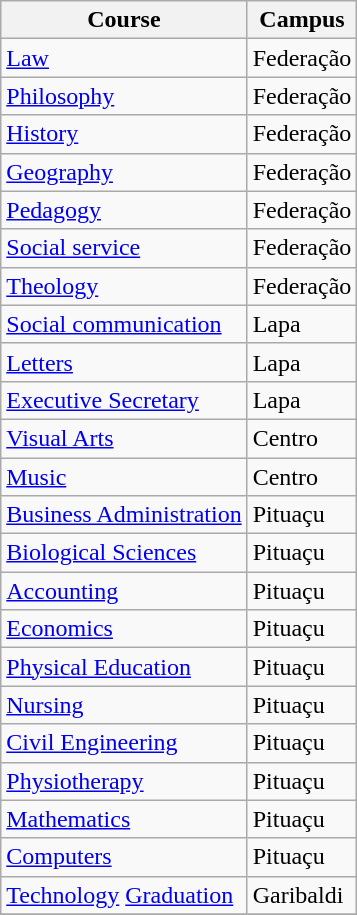<table class="wikitable">
<tr>
<th>Course</th>
<th>Campus</th>
</tr>
<tr>
<td><a href='#'>Law</a></td>
<td>Federação</td>
</tr>
<tr>
<td><a href='#'>Philosophy</a></td>
<td>Federação</td>
</tr>
<tr>
<td><a href='#'>History</a></td>
<td>Federação</td>
</tr>
<tr>
<td><a href='#'>Geography</a></td>
<td>Federação</td>
</tr>
<tr>
<td><a href='#'>Pedagogy</a></td>
<td>Federação</td>
</tr>
<tr>
<td><a href='#'>Social service</a></td>
<td>Federação</td>
</tr>
<tr>
<td><a href='#'>Theology</a></td>
<td>Federação</td>
</tr>
<tr>
<td><a href='#'>Social communication</a></td>
<td>Lapa</td>
</tr>
<tr>
<td><a href='#'>Letters</a></td>
<td>Lapa</td>
</tr>
<tr>
<td><a href='#'>Executive Secretary</a></td>
<td>Lapa</td>
</tr>
<tr>
<td><a href='#'>Visual Arts</a></td>
<td>Centro</td>
</tr>
<tr>
<td><a href='#'>Music</a></td>
<td>Centro</td>
</tr>
<tr>
<td><a href='#'>Business Administration</a></td>
<td>Pituaçu</td>
</tr>
<tr>
<td><a href='#'>Biological Sciences</a></td>
<td>Pituaçu</td>
</tr>
<tr>
<td><a href='#'>Accounting</a></td>
<td>Pituaçu</td>
</tr>
<tr>
<td><a href='#'>Economics</a></td>
<td>Pituaçu</td>
</tr>
<tr>
<td><a href='#'>Physical Education</a></td>
<td>Pituaçu</td>
</tr>
<tr>
<td><a href='#'>Nursing</a></td>
<td>Pituaçu</td>
</tr>
<tr>
<td><a href='#'>Civil Engineering</a></td>
<td>Pituaçu</td>
</tr>
<tr>
<td><a href='#'>Physiotherapy</a></td>
<td>Pituaçu</td>
</tr>
<tr>
<td><a href='#'>Mathematics</a></td>
<td>Pituaçu</td>
</tr>
<tr>
<td><a href='#'>Computers</a></td>
<td>Pituaçu</td>
</tr>
<tr>
<td><a href='#'>Technology</a> <a href='#'>Graduation</a></td>
<td>Garibaldi</td>
</tr>
<tr>
</tr>
</table>
